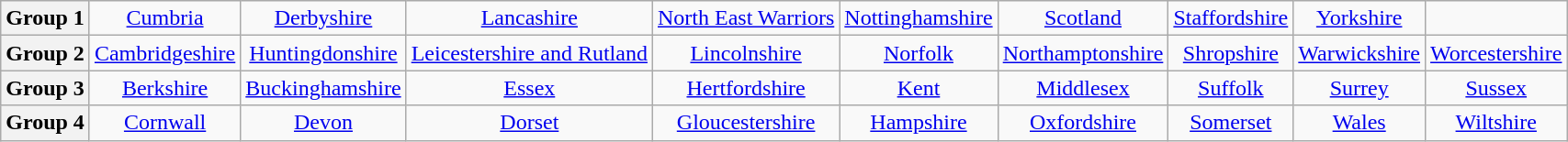<table class="wikitable" style="text-align: center" style="font-size: 95%; border: 1px #aaaaaa solid; border-collapse: collapse; clear:center;">
<tr>
<th>Group 1</th>
<td><a href='#'>Cumbria</a></td>
<td><a href='#'>Derbyshire</a></td>
<td><a href='#'>Lancashire</a></td>
<td><a href='#'>North East Warriors</a></td>
<td><a href='#'>Nottinghamshire</a></td>
<td><a href='#'>Scotland</a></td>
<td><a href='#'>Staffordshire</a></td>
<td><a href='#'>Yorkshire</a></td>
</tr>
<tr>
<th>Group 2</th>
<td><a href='#'>Cambridgeshire</a></td>
<td><a href='#'>Huntingdonshire</a></td>
<td><a href='#'>Leicestershire and Rutland</a></td>
<td><a href='#'>Lincolnshire</a></td>
<td><a href='#'>Norfolk</a></td>
<td><a href='#'>Northamptonshire</a></td>
<td><a href='#'>Shropshire</a></td>
<td><a href='#'>Warwickshire</a></td>
<td><a href='#'>Worcestershire</a></td>
</tr>
<tr>
<th>Group 3</th>
<td><a href='#'>Berkshire</a></td>
<td><a href='#'>Buckinghamshire</a></td>
<td><a href='#'>Essex</a></td>
<td><a href='#'>Hertfordshire</a></td>
<td><a href='#'>Kent</a></td>
<td><a href='#'>Middlesex</a></td>
<td><a href='#'>Suffolk</a></td>
<td><a href='#'>Surrey</a></td>
<td><a href='#'>Sussex</a></td>
</tr>
<tr>
<th>Group 4</th>
<td><a href='#'>Cornwall</a></td>
<td><a href='#'>Devon</a></td>
<td><a href='#'>Dorset</a></td>
<td><a href='#'>Gloucestershire</a></td>
<td><a href='#'>Hampshire</a></td>
<td><a href='#'>Oxfordshire</a></td>
<td><a href='#'>Somerset</a></td>
<td><a href='#'>Wales</a></td>
<td><a href='#'>Wiltshire</a></td>
</tr>
</table>
